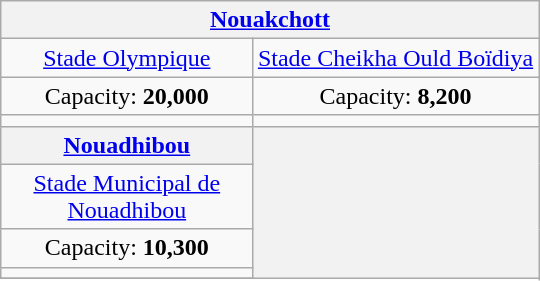<table class="wikitable" style="margin:1em auto; text-align:center">
<tr>
<th colspan=2><a href='#'>Nouakchott</a></th>
</tr>
<tr>
<td><a href='#'>Stade Olympique</a></td>
<td><a href='#'>Stade Cheikha Ould Boïdiya</a></td>
</tr>
<tr>
<td>Capacity: <strong>20,000</strong></td>
<td>Capacity: <strong>8,200</strong></td>
</tr>
<tr>
<td></td>
<td></td>
</tr>
<tr>
<th width=160><a href='#'>Nouadhibou</a></th>
<th rowspan=8><br></th>
</tr>
<tr>
<td><a href='#'>Stade Municipal de Nouadhibou</a></td>
</tr>
<tr>
<td>Capacity: <strong>10,300</strong></td>
</tr>
<tr>
<td></td>
</tr>
<tr>
</tr>
</table>
